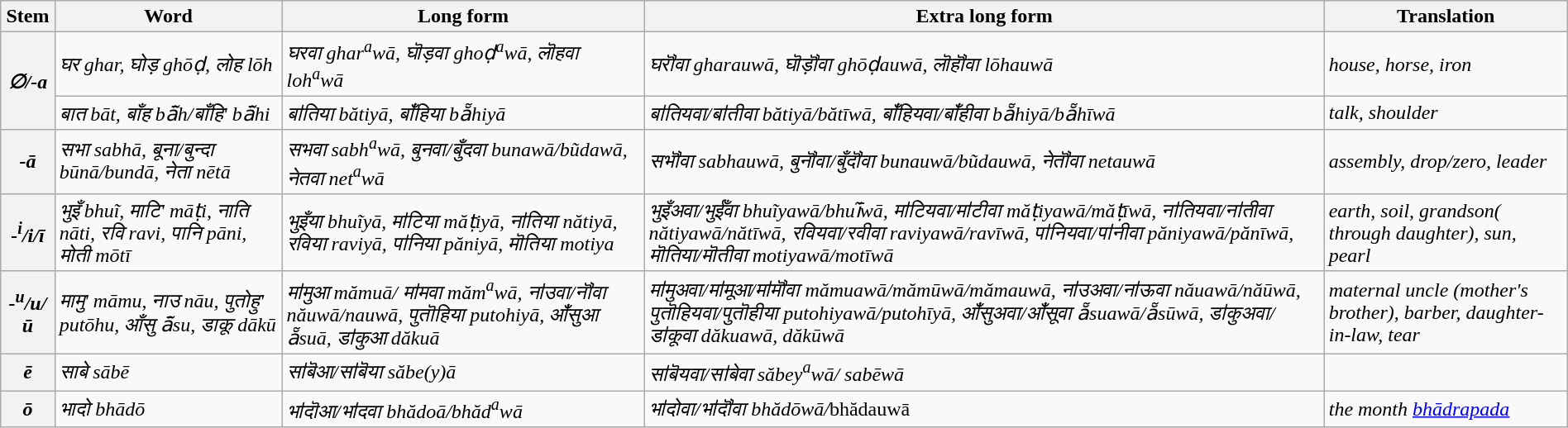<table class="wikitable" style="margin: 1em auto 1em auto;">
<tr>
<th>Stem</th>
<th>Word</th>
<th>Long form</th>
<th>Extra long form</th>
<th>Translation</th>
</tr>
<tr>
<th rowspan="2"><em>∅/-a</em></th>
<td><em>घर ghar, घोड़ ghōḍ, लोह lōh</em></td>
<td><em>घरवा ghar<sup>a</sup>wā, घॊड़वा ghoḍ<sup>a</sup>wā, लॊहवा loh<sup>a</sup>wā</em></td>
<td><em>घरॏवा gharauwā, घॊड़ॏवा ghōḍauwā, लॊहॏवा lōhauwā</em></td>
<td><em>house, horse, iron</em></td>
</tr>
<tr>
<td><em>बात bāt, बाँह bā̃h/बाँहि' bā̃hi</em></td>
<td><em>बऻतिया bătiyā, बऻँहिया bẵhiyā</em></td>
<td><em>बऻतियवा/बऻतीवा bătiyā/bătīwā, बऻँहियवा/बऻँहीवा bẵhiyā/bẵhīwā</em></td>
<td><em>talk, shoulder</em></td>
</tr>
<tr>
<th><em>-ā</em></th>
<td><em>सभा sabhā, बूना/बुन्दा būnā/bundā, नेता nētā</em></td>
<td><em>सभवा sabh<sup>a</sup>wā, बुनवा/बुँदवा bunawā/bũdawā, नेतवा net<sup>a</sup>wā</em></td>
<td><em>सभॏवा sabhauwā, बुनॏवा/बुँदॏवा bunauwā/bũdauwā, नेतॏवा netauwā</em></td>
<td><em>assembly, drop/zero, leader</em></td>
</tr>
<tr>
<th><em>-<sup>i</sup>/i/ī</em></th>
<td><em>भुइँ bhuĩ, माटि' māṭi, नाति nāti, रवि ravi, पानि pāni, मोती mōtī</em></td>
<td><em>भुइँया bhuĩyā, मऻटिया măṭiyā, नऻतिया nătiyā, रविया raviyā, पऻनिया păniyā, मॊतिया motiya</em></td>
<td><em>भुइँअवा/भुईँवा bhuĩyawā/bhuī̃wā, मऻटियवा/मऻटीवा măṭiyawā/măṭīwā, नऻतियवा/नऻतीवा nătiyawā/nătīwā, रवियवा/रवीवा raviyawā/ravīwā, पऻनियवा/पऻनीवा păniyawā/pănīwā, मॊतिया/मॊतीवा motiyawā/motīwā</em></td>
<td><em>earth, soil, grandson( through daughter), sun, pearl</em></td>
</tr>
<tr>
<th><em>-<sup>u</sup>/u/ū</em></th>
<td><em>मामु' māmu, नाउ nāu, पुतोहु' putōhu, आँसु ā̃su, डाकू dākū</em></td>
<td><em>मऻमुआ mămuā/ मऻमवा măm<sup>a</sup>wā, नऻउवा/नॏवा năuwā/nauwā, पुतॊहिया putohiyā, ॴँसुआ ẵsuā, डऻकुआ dăkuā</em></td>
<td><em>मऻमुअवा/मऻमूआ/मऻमॏवा mămuawā/mămūwā/mămauwā, नऻउअवा/नऻऊवा năuawā/năūwā, पुतॊहियवा/पुतॊहीया putohiyawā/putohīyā, ॴँसुअवा/ॴँसूवा  ẵsuawā/ẵsūwā, डऻकुअवा/डऻकूवा dăkuawā, dăkūwā</em></td>
<td><em>maternal uncle (mother's brother), barber, daughter-in-law, tear</em></td>
</tr>
<tr>
<th><em>ē</em></th>
<td><em>साबे sābē</em></td>
<td><em>सऻबॆआ/सऻबॆया săbe(y)ā</em></td>
<td><em>सऻबॆयवा/सऻबेवा săbey<sup>a</sup>wā/ sabēwā</em></td>
<td></td>
</tr>
<tr>
<th><em>ō</em></th>
<td><em>भादो bhādō</em></td>
<td><em>भऻदॊआ/भऻदवा bhădoā/bhăd<sup>a</sup>wā</em></td>
<td><em>भऻदोवा/भऻदॏवा bhădōwā/</em>bhădauwā</td>
<td><em>the month <a href='#'>bhādrapada</a></em></td>
</tr>
</table>
